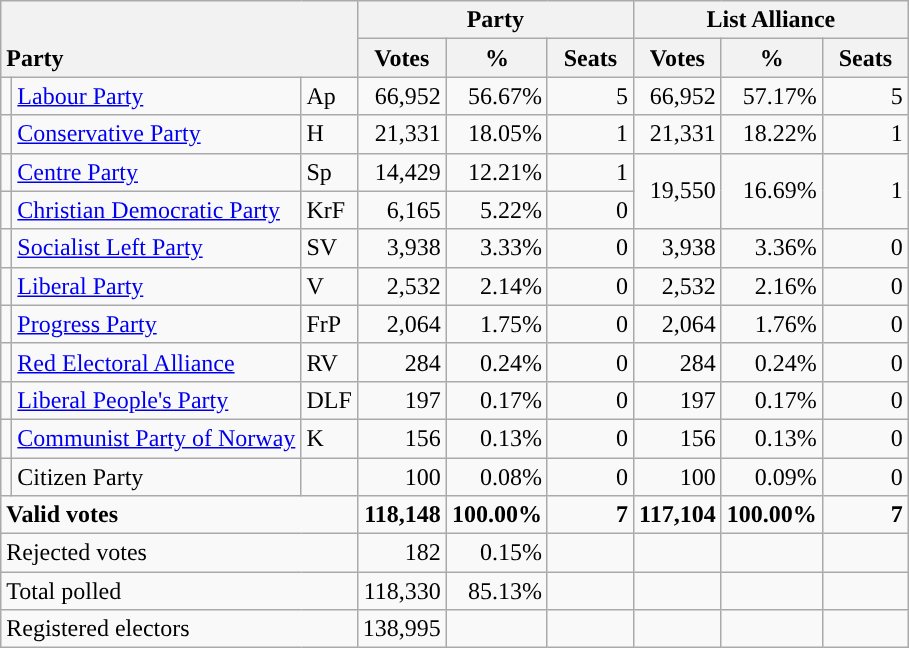<table class="wikitable" border="1" style="text-align:right;">
<tr>
<th style="text-align:left;" valign=bottom rowspan=2 colspan=3>Party</th>
<th colspan=3>Party</th>
<th colspan=3>List Alliance</th>
</tr>
<tr>
<th align=center valign=bottom width="50">Votes</th>
<th align=center valign=bottom width="50">%</th>
<th align=center valign=bottom width="50">Seats</th>
<th align=center valign=bottom width="50">Votes</th>
<th align=center valign=bottom width="50">%</th>
<th align=center valign=bottom width="50">Seats</th>
</tr>
<tr>
<td style="color:inherit;background:"></td>
<td align=left><a href='#'>Labour Party</a></td>
<td align=left>Ap</td>
<td>66,952</td>
<td>56.67%</td>
<td>5</td>
<td>66,952</td>
<td>57.17%</td>
<td>5</td>
</tr>
<tr>
<td style="color:inherit;background:"></td>
<td align=left><a href='#'>Conservative Party</a></td>
<td align=left>H</td>
<td>21,331</td>
<td>18.05%</td>
<td>1</td>
<td>21,331</td>
<td>18.22%</td>
<td>1</td>
</tr>
<tr>
<td style="color:inherit;background:"></td>
<td align=left><a href='#'>Centre Party</a></td>
<td align=left>Sp</td>
<td>14,429</td>
<td>12.21%</td>
<td>1</td>
<td rowspan=2>19,550</td>
<td rowspan=2>16.69%</td>
<td rowspan=2>1</td>
</tr>
<tr>
<td style="color:inherit;background:"></td>
<td align=left><a href='#'>Christian Democratic Party</a></td>
<td align=left>KrF</td>
<td>6,165</td>
<td>5.22%</td>
<td>0</td>
</tr>
<tr>
<td style="color:inherit;background:"></td>
<td align=left><a href='#'>Socialist Left Party</a></td>
<td align=left>SV</td>
<td>3,938</td>
<td>3.33%</td>
<td>0</td>
<td>3,938</td>
<td>3.36%</td>
<td>0</td>
</tr>
<tr>
<td style="color:inherit;background:"></td>
<td align=left><a href='#'>Liberal Party</a></td>
<td align=left>V</td>
<td>2,532</td>
<td>2.14%</td>
<td>0</td>
<td>2,532</td>
<td>2.16%</td>
<td>0</td>
</tr>
<tr>
<td style="color:inherit;background:"></td>
<td align=left><a href='#'>Progress Party</a></td>
<td align=left>FrP</td>
<td>2,064</td>
<td>1.75%</td>
<td>0</td>
<td>2,064</td>
<td>1.76%</td>
<td>0</td>
</tr>
<tr>
<td style="color:inherit;background:"></td>
<td align=left><a href='#'>Red Electoral Alliance</a></td>
<td align=left>RV</td>
<td>284</td>
<td>0.24%</td>
<td>0</td>
<td>284</td>
<td>0.24%</td>
<td>0</td>
</tr>
<tr>
<td style="color:inherit;background:"></td>
<td align=left><a href='#'>Liberal People's Party</a></td>
<td align=left>DLF</td>
<td>197</td>
<td>0.17%</td>
<td>0</td>
<td>197</td>
<td>0.17%</td>
<td>0</td>
</tr>
<tr>
<td style="color:inherit;background:"></td>
<td align=left><a href='#'>Communist Party of Norway</a></td>
<td align=left>K</td>
<td>156</td>
<td>0.13%</td>
<td>0</td>
<td>156</td>
<td>0.13%</td>
<td>0</td>
</tr>
<tr>
<td></td>
<td align=left>Citizen Party</td>
<td align=left></td>
<td>100</td>
<td>0.08%</td>
<td>0</td>
<td>100</td>
<td>0.09%</td>
<td>0</td>
</tr>
<tr style="font-weight:bold">
<td align=left colspan=3>Valid votes</td>
<td>118,148</td>
<td>100.00%</td>
<td>7</td>
<td>117,104</td>
<td>100.00%</td>
<td>7</td>
</tr>
<tr>
<td align=left colspan=3>Rejected votes</td>
<td>182</td>
<td>0.15%</td>
<td></td>
<td></td>
<td></td>
<td></td>
</tr>
<tr>
<td align=left colspan=3>Total polled</td>
<td>118,330</td>
<td>85.13%</td>
<td></td>
<td></td>
<td></td>
<td></td>
</tr>
<tr>
<td align=left colspan=3>Registered electors</td>
<td>138,995</td>
<td></td>
<td></td>
<td></td>
<td></td>
</tr>
</table>
